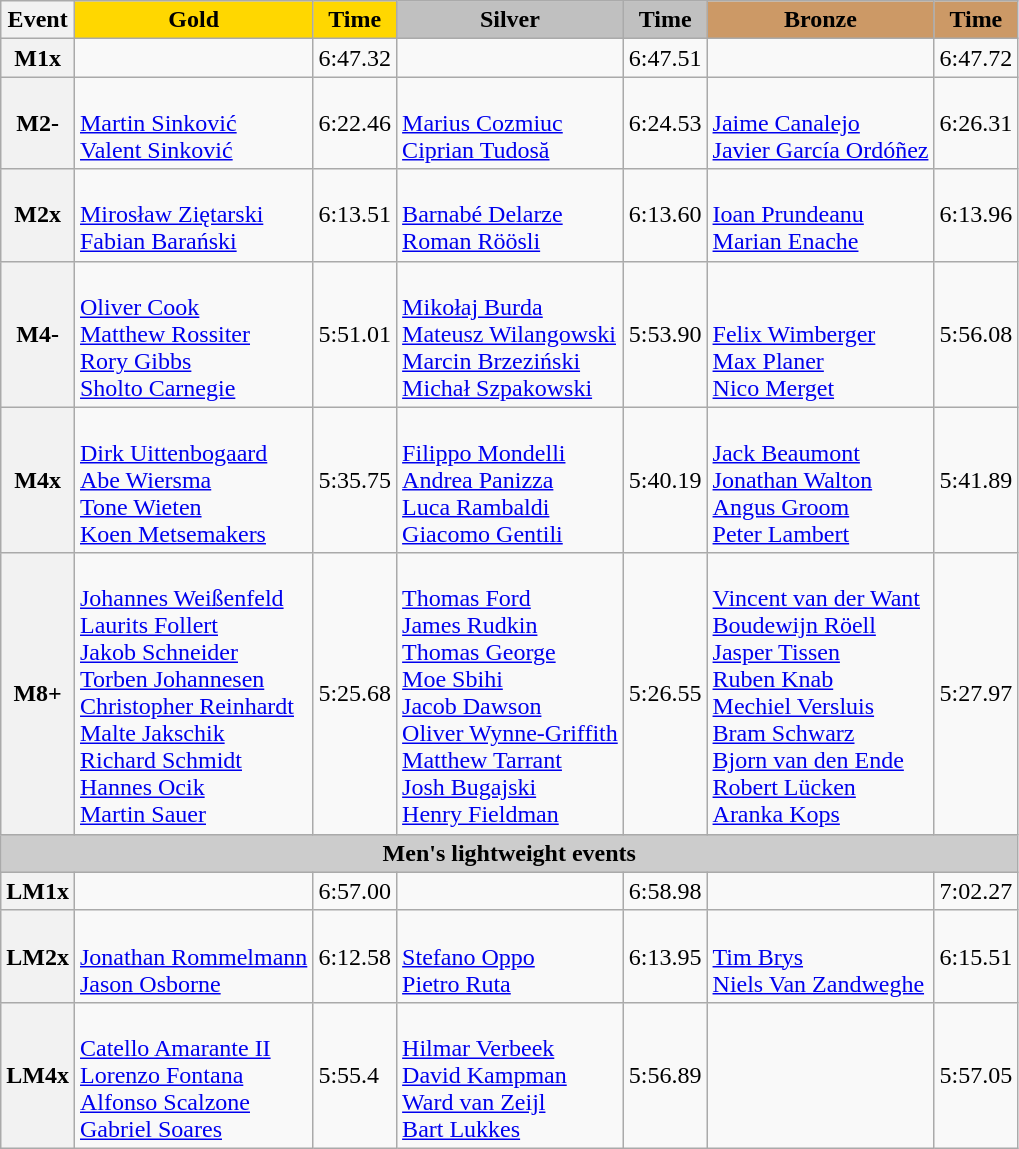<table class="wikitable">
<tr>
<th scope="col">Event</th>
<th scope="col" style="background:gold;">Gold</th>
<th scope="col" style="background:gold;">Time</th>
<th scope="col" style="background:silver;">Silver</th>
<th scope="col" style="background:silver;">Time</th>
<th scope="col" style="background:#c96;">Bronze</th>
<th scope="col" style="background:#c96;">Time</th>
</tr>
<tr>
<th scope="row">M1x</th>
<td></td>
<td>6:47.32</td>
<td></td>
<td>6:47.51</td>
<td></td>
<td>6:47.72</td>
</tr>
<tr>
<th scope="row">M2-</th>
<td><br><a href='#'>Martin Sinković</a><br><a href='#'>Valent Sinković</a></td>
<td>6:22.46</td>
<td><br><a href='#'>Marius Cozmiuc</a><br><a href='#'>Ciprian Tudosă</a></td>
<td>6:24.53</td>
<td><br><a href='#'>Jaime Canalejo</a><br><a href='#'>Javier García Ordóñez</a></td>
<td>6:26.31</td>
</tr>
<tr>
<th scope="row">M2x</th>
<td><br><a href='#'>Mirosław Ziętarski</a><br><a href='#'>Fabian Barański</a></td>
<td>6:13.51</td>
<td><br><a href='#'>Barnabé Delarze</a><br><a href='#'>Roman Röösli</a></td>
<td>6:13.60</td>
<td><br><a href='#'>Ioan Prundeanu</a><br><a href='#'>Marian Enache</a></td>
<td>6:13.96</td>
</tr>
<tr>
<th scope="row">M4-</th>
<td><br><a href='#'>Oliver Cook</a><br><a href='#'>Matthew Rossiter</a><br><a href='#'>Rory Gibbs</a><br><a href='#'>Sholto Carnegie</a></td>
<td>5:51.01</td>
<td><br><a href='#'>Mikołaj Burda</a><br><a href='#'>Mateusz Wilangowski</a><br><a href='#'>Marcin Brzeziński</a><br><a href='#'>Michał Szpakowski</a></td>
<td>5:53.90</td>
<td><br><br><a href='#'>Felix Wimberger</a><br><a href='#'>Max Planer</a><br><a href='#'>Nico Merget</a></td>
<td>5:56.08</td>
</tr>
<tr>
<th scope="row">M4x</th>
<td><br><a href='#'>Dirk Uittenbogaard</a><br><a href='#'>Abe Wiersma</a><br><a href='#'>Tone Wieten</a><br><a href='#'>Koen Metsemakers</a></td>
<td>5:35.75</td>
<td><br><a href='#'>Filippo Mondelli</a><br><a href='#'>Andrea Panizza</a><br><a href='#'>Luca Rambaldi</a><br><a href='#'>Giacomo Gentili</a></td>
<td>5:40.19</td>
<td><br><a href='#'>Jack Beaumont</a><br><a href='#'>Jonathan Walton</a><br><a href='#'>Angus Groom</a><br><a href='#'>Peter Lambert</a></td>
<td>5:41.89</td>
</tr>
<tr>
<th scope="row">M8+</th>
<td><br><a href='#'>Johannes Weißenfeld</a><br><a href='#'>Laurits Follert</a><br><a href='#'>Jakob Schneider</a><br><a href='#'>Torben Johannesen</a><br><a href='#'>Christopher Reinhardt</a><br><a href='#'>Malte Jakschik</a><br><a href='#'>Richard Schmidt</a><br><a href='#'>Hannes Ocik</a><br><a href='#'>Martin Sauer</a></td>
<td>5:25.68</td>
<td><br><a href='#'>Thomas Ford</a><br><a href='#'>James Rudkin</a><br><a href='#'>Thomas George</a><br><a href='#'>Moe Sbihi</a><br><a href='#'>Jacob Dawson</a><br><a href='#'>Oliver Wynne-Griffith</a><br><a href='#'>Matthew Tarrant</a><br><a href='#'>Josh Bugajski</a><br><a href='#'>Henry Fieldman</a></td>
<td>5:26.55</td>
<td><br><a href='#'>Vincent van der Want</a><br><a href='#'>Boudewijn Röell</a><br><a href='#'>Jasper Tissen</a><br><a href='#'>Ruben Knab</a><br><a href='#'>Mechiel Versluis</a><br><a href='#'>Bram Schwarz</a><br><a href='#'>Bjorn van den Ende</a><br><a href='#'>Robert Lücken</a><br><a href='#'>Aranka Kops</a></td>
<td>5:27.97</td>
</tr>
<tr>
<th colspan="7" style="background-color:#CCC;">Men's lightweight events</th>
</tr>
<tr>
<th scope="row">LM1x</th>
<td></td>
<td>6:57.00</td>
<td></td>
<td>6:58.98</td>
<td></td>
<td>7:02.27</td>
</tr>
<tr>
<th scope="row">LM2x</th>
<td><br><a href='#'>Jonathan Rommelmann</a><br><a href='#'>Jason Osborne</a></td>
<td>6:12.58</td>
<td><br><a href='#'>Stefano Oppo</a><br><a href='#'>Pietro Ruta</a></td>
<td>6:13.95</td>
<td><br><a href='#'>Tim Brys</a><br><a href='#'>Niels Van Zandweghe</a></td>
<td>6:15.51</td>
</tr>
<tr>
<th scope="row">LM4x</th>
<td><br><a href='#'>Catello Amarante II</a><br><a href='#'>Lorenzo Fontana</a><br><a href='#'>Alfonso Scalzone</a><br><a href='#'>Gabriel Soares</a></td>
<td>5:55.4</td>
<td><br><a href='#'>Hilmar Verbeek</a><br><a href='#'>David Kampman</a><br><a href='#'>Ward van Zeijl</a><br><a href='#'>Bart Lukkes</a></td>
<td>5:56.89</td>
<td><br><br><br><br></td>
<td>5:57.05</td>
</tr>
</table>
